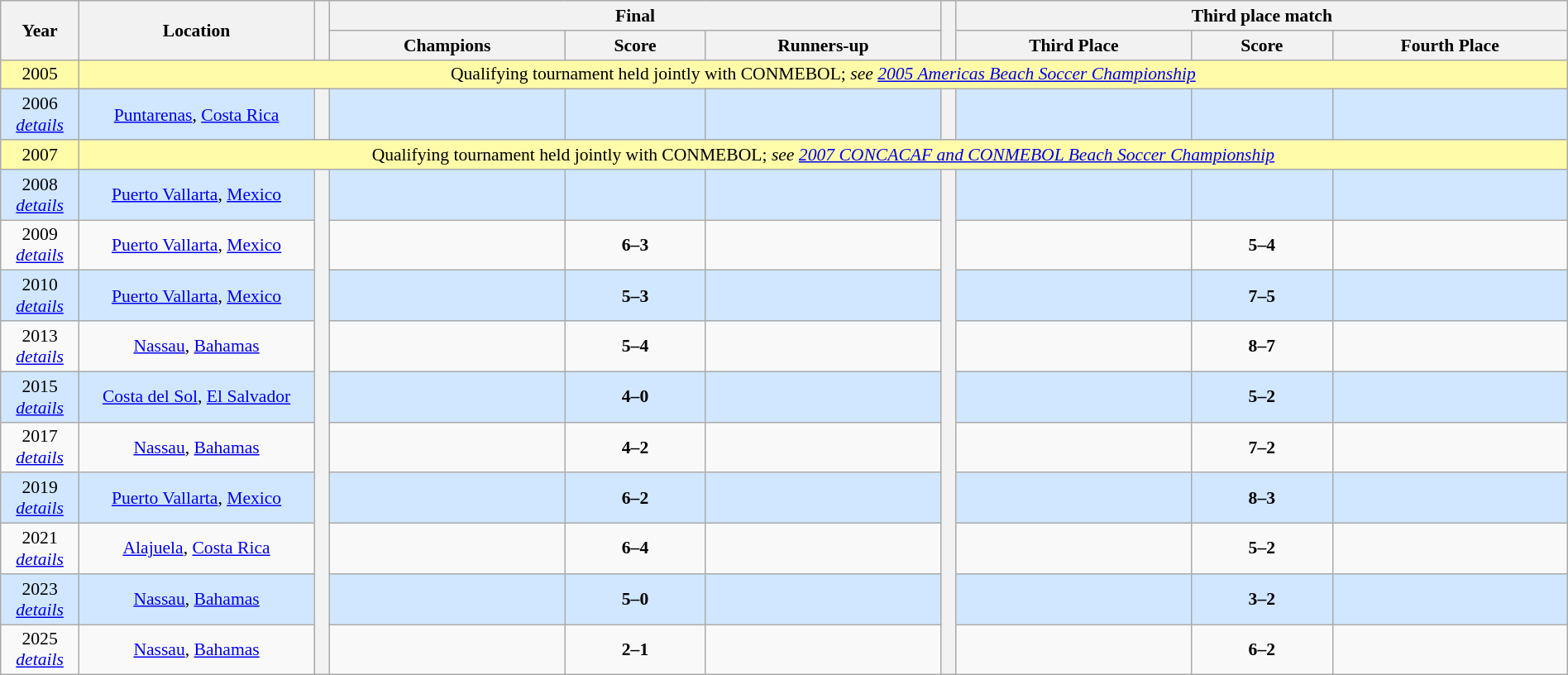<table class="wikitable" style="font-size: 90%; text-align: center; width: 100%;">
<tr>
<th rowspan=2 width="5%">Year</th>
<th rowspan=2 width="15%">Location</th>
<th width = 1% rowspan=2></th>
<th colspan=3>Final</th>
<th width = 1% rowspan=2></th>
<th colspan=3>Third place match</th>
</tr>
<tr>
<th width="15%">Champions</th>
<th width="9%">Score</th>
<th width="15%">Runners-up</th>
<th width="15%">Third Place</th>
<th width="9%">Score</th>
<th width="15%">Fourth Place</th>
</tr>
<tr bgcolor=#fffba8>
<td>2005</td>
<td colspan=10>Qualifying tournament held jointly with CONMEBOL; <em>see <a href='#'>2005 Americas Beach Soccer Championship</a></em></td>
</tr>
<tr bgcolor=#D0E7FF>
<td>2006<br><em><a href='#'>details</a></em></td>
<td> <a href='#'>Puntarenas</a>, <a href='#'>Costa Rica</a></td>
<th width = 1% rowspan=1></th>
<td><strong></strong></td>
<td><big><strong></strong></big></td>
<td></td>
<th width = 1% rowspan=1></th>
<td></td>
<td><big><strong></strong></big></td>
<td></td>
</tr>
<tr bgcolor=#fffba8>
<td>2007</td>
<td colspan=10>Qualifying tournament held jointly with CONMEBOL; <em>see <a href='#'>2007 CONCACAF and CONMEBOL Beach Soccer Championship</a></em></td>
</tr>
<tr bgcolor=#D0E7FF>
<td>2008<br><em><a href='#'>details</a></em></td>
<td> <a href='#'>Puerto Vallarta</a>, <a href='#'>Mexico</a></td>
<th width = 1% rowspan=10></th>
<td><strong></strong></td>
<td><big><strong></strong></big></td>
<td></td>
<th width = 1% rowspan=10></th>
<td></td>
<td><big><strong></strong></big></td>
<td></td>
</tr>
<tr>
<td>2009<br><em><a href='#'>details</a></em></td>
<td> <a href='#'>Puerto Vallarta</a>, <a href='#'>Mexico</a></td>
<td><strong></strong></td>
<td><strong>6–3</strong></td>
<td></td>
<td></td>
<td><strong>5–4</strong></td>
<td></td>
</tr>
<tr bgcolor=#D0E7FF>
<td>2010<br><em><a href='#'>details</a></em></td>
<td> <a href='#'>Puerto Vallarta</a>, <a href='#'>Mexico</a></td>
<td><strong></strong></td>
<td><strong>5–3</strong></td>
<td></td>
<td></td>
<td><strong>7–5</strong></td>
<td></td>
</tr>
<tr>
<td>2013<br><em><a href='#'>details</a></em></td>
<td> <a href='#'>Nassau</a>, <a href='#'>Bahamas</a></td>
<td><strong></strong></td>
<td><strong>5–4 </strong></td>
<td></td>
<td></td>
<td><strong>8–7</strong></td>
<td></td>
</tr>
<tr bgcolor=#D0E7FF>
<td>2015<br><em><a href='#'>details</a></em></td>
<td> <a href='#'>Costa del Sol</a>, <a href='#'>El Salvador</a></td>
<td><strong></strong></td>
<td><strong>4–0</strong></td>
<td></td>
<td></td>
<td><strong>5–2</strong></td>
<td></td>
</tr>
<tr>
<td>2017<br><em><a href='#'>details</a></em></td>
<td> <a href='#'>Nassau</a>, <a href='#'>Bahamas</a></td>
<td><strong></strong></td>
<td><strong>4–2</strong></td>
<td></td>
<td></td>
<td><strong>7–2</strong></td>
<td></td>
</tr>
<tr bgcolor=#D0E7FF>
<td>2019<br><em><a href='#'>details</a></em></td>
<td> <a href='#'>Puerto Vallarta</a>, <a href='#'>Mexico</a></td>
<td><strong></strong></td>
<td><strong>6–2</strong></td>
<td></td>
<td></td>
<td><strong>8–3</strong></td>
<td></td>
</tr>
<tr>
<td>2021<br><em><a href='#'>details</a></em></td>
<td> <a href='#'>Alajuela</a>, <a href='#'>Costa Rica</a></td>
<td><strong></strong></td>
<td><strong>6–4</strong></td>
<td></td>
<td></td>
<td><strong>5–2</strong></td>
<td></td>
</tr>
<tr bgcolor=#D0E7FF>
<td>2023<br><em><a href='#'>details</a></em></td>
<td> <a href='#'>Nassau</a>, <a href='#'>Bahamas</a></td>
<td><strong></strong></td>
<td><strong>5–0</strong></td>
<td></td>
<td></td>
<td><strong>3–2</strong></td>
<td></td>
</tr>
<tr>
<td>2025<br><em><a href='#'>details</a></em></td>
<td> <a href='#'>Nassau</a>, <a href='#'>Bahamas</a></td>
<td><strong></strong></td>
<td><strong>2–1</strong></td>
<td></td>
<td></td>
<td><strong>6–2</strong></td>
<td></td>
</tr>
</table>
